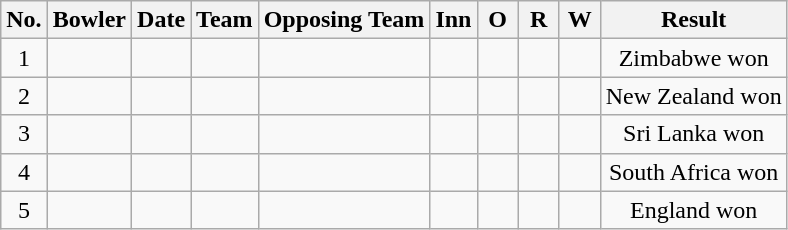<table class="wikitable sortable">
<tr align=center>
<th>No.</th>
<th>Bowler</th>
<th>Date</th>
<th>Team</th>
<th>Opposing Team</th>
<th scope="col" style="width:20px;">Inn</th>
<th scope="col" style="width:20px;">O</th>
<th scope="col" style="width:20px;">R</th>
<th scope="col" style="width:20px;">W</th>
<th>Result</th>
</tr>
<tr align=center>
<td>1</td>
<td></td>
<td></td>
<td></td>
<td></td>
<td></td>
<td></td>
<td></td>
<td></td>
<td>Zimbabwe won</td>
</tr>
<tr align=center>
<td>2</td>
<td></td>
<td></td>
<td></td>
<td></td>
<td></td>
<td></td>
<td></td>
<td></td>
<td>New Zealand won</td>
</tr>
<tr align=center>
<td>3</td>
<td></td>
<td></td>
<td></td>
<td></td>
<td></td>
<td></td>
<td></td>
<td></td>
<td>Sri Lanka won</td>
</tr>
<tr align=center>
<td scope="row">4</td>
<td></td>
<td></td>
<td></td>
<td></td>
<td></td>
<td></td>
<td></td>
<td></td>
<td>South Africa won</td>
</tr>
<tr align=center>
<td>5</td>
<td></td>
<td></td>
<td></td>
<td></td>
<td></td>
<td></td>
<td></td>
<td></td>
<td>England won</td>
</tr>
</table>
